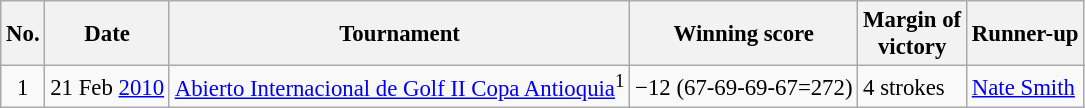<table class="wikitable" style="font-size:95%;">
<tr>
<th>No.</th>
<th>Date</th>
<th>Tournament</th>
<th>Winning score</th>
<th>Margin of<br>victory</th>
<th>Runner-up</th>
</tr>
<tr>
<td align=center>1</td>
<td align=right>21 Feb <a href='#'>2010</a></td>
<td><a href='#'>Abierto Internacional de Golf II Copa Antioquia</a><sup>1</sup></td>
<td>−12 (67-69-69-67=272)</td>
<td>4 strokes</td>
<td> <a href='#'>Nate Smith</a></td>
</tr>
</table>
